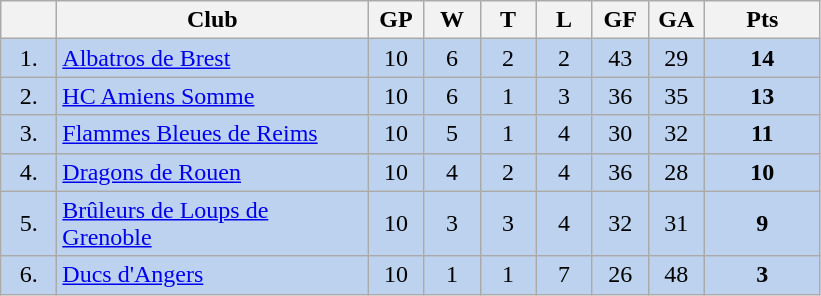<table class="wikitable">
<tr>
<th width="30"></th>
<th width="200">Club</th>
<th width="30">GP</th>
<th width="30">W</th>
<th width="30">T</th>
<th width="30">L</th>
<th width="30">GF</th>
<th width="30">GA</th>
<th width="70">Pts</th>
</tr>
<tr bgcolor="#BCD2EE" align="center">
<td>1.</td>
<td align="left"><a href='#'>Albatros de Brest</a></td>
<td>10</td>
<td>6</td>
<td>2</td>
<td>2</td>
<td>43</td>
<td>29</td>
<td><strong>14</strong></td>
</tr>
<tr bgcolor="#BCD2EE" align="center">
<td>2.</td>
<td align="left"><a href='#'>HC Amiens Somme</a></td>
<td>10</td>
<td>6</td>
<td>1</td>
<td>3</td>
<td>36</td>
<td>35</td>
<td><strong>13</strong></td>
</tr>
<tr bgcolor="#BCD2EE" align="center">
<td>3.</td>
<td align="left"><a href='#'>Flammes Bleues de Reims</a></td>
<td>10</td>
<td>5</td>
<td>1</td>
<td>4</td>
<td>30</td>
<td>32</td>
<td><strong>11</strong></td>
</tr>
<tr bgcolor="#BCD2EE" align="center">
<td>4.</td>
<td align="left"><a href='#'>Dragons de Rouen</a></td>
<td>10</td>
<td>4</td>
<td>2</td>
<td>4</td>
<td>36</td>
<td>28</td>
<td><strong>10</strong></td>
</tr>
<tr bgcolor="#BCD2EE" align="center">
<td>5.</td>
<td align="left"><a href='#'>Brûleurs de Loups de Grenoble</a></td>
<td>10</td>
<td>3</td>
<td>3</td>
<td>4</td>
<td>32</td>
<td>31</td>
<td><strong>9</strong></td>
</tr>
<tr bgcolor="#BCD2EE" align="center">
<td>6.</td>
<td align="left"><a href='#'>Ducs d'Angers</a></td>
<td>10</td>
<td>1</td>
<td>1</td>
<td>7</td>
<td>26</td>
<td>48</td>
<td><strong>3</strong></td>
</tr>
</table>
